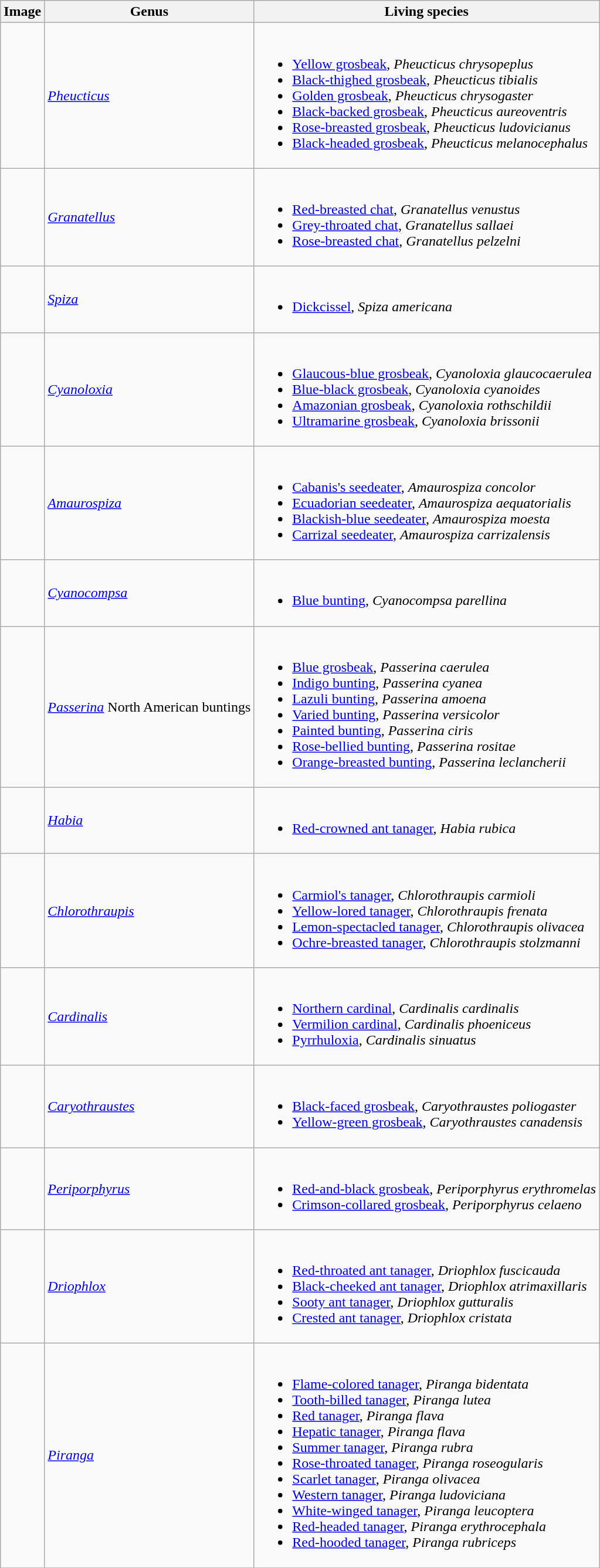<table class="wikitable collapsible">
<tr>
<th>Image</th>
<th>Genus</th>
<th>Living species</th>
</tr>
<tr>
<td></td>
<td><em><a href='#'>Pheucticus</a></em> </td>
<td><br><ul><li><a href='#'>Yellow grosbeak</a>, <em>Pheucticus chrysopeplus</em></li><li><a href='#'>Black-thighed grosbeak</a>, <em>Pheucticus tibialis</em></li><li><a href='#'>Golden grosbeak</a>, <em>Pheucticus chrysogaster</em></li><li><a href='#'>Black-backed grosbeak</a>, <em>Pheucticus aureoventris</em></li><li><a href='#'>Rose-breasted grosbeak</a>, <em>Pheucticus ludovicianus</em></li><li><a href='#'>Black-headed grosbeak</a>, <em>Pheucticus melanocephalus</em></li></ul></td>
</tr>
<tr>
<td></td>
<td><em><a href='#'>Granatellus</a></em> </td>
<td><br><ul><li><a href='#'>Red-breasted chat</a>, <em>Granatellus venustus</em></li><li><a href='#'>Grey-throated chat</a>, <em>Granatellus sallaei</em></li><li><a href='#'>Rose-breasted chat</a>, <em>Granatellus pelzelni</em></li></ul></td>
</tr>
<tr>
<td></td>
<td><em><a href='#'>Spiza</a></em> </td>
<td><br><ul><li><a href='#'>Dickcissel</a>, <em>Spiza americana</em></li></ul></td>
</tr>
<tr>
<td></td>
<td><em><a href='#'>Cyanoloxia</a></em> </td>
<td><br><ul><li><a href='#'>Glaucous-blue grosbeak</a>, <em>Cyanoloxia glaucocaerulea</em></li><li><a href='#'>Blue-black grosbeak</a>, <em>Cyanoloxia cyanoides</em></li><li><a href='#'>Amazonian grosbeak</a>, <em>Cyanoloxia rothschildii</em></li><li><a href='#'>Ultramarine grosbeak</a>, <em>Cyanoloxia brissonii</em></li></ul></td>
</tr>
<tr>
<td></td>
<td><em><a href='#'>Amaurospiza</a></em> </td>
<td><br><ul><li><a href='#'>Cabanis's seedeater</a>, <em>Amaurospiza concolor</em></li><li><a href='#'>Ecuadorian seedeater</a>, <em>Amaurospiza aequatorialis</em></li><li><a href='#'>Blackish-blue seedeater</a>, <em>Amaurospiza moesta</em></li><li><a href='#'>Carrizal seedeater</a>, <em>Amaurospiza carrizalensis</em></li></ul></td>
</tr>
<tr>
<td></td>
<td><em><a href='#'>Cyanocompsa</a></em> </td>
<td><br><ul><li><a href='#'>Blue bunting</a>, <em>Cyanocompsa parellina</em></li></ul></td>
</tr>
<tr>
<td></td>
<td><em><a href='#'>Passerina</a></em>  North American buntings</td>
<td><br><ul><li><a href='#'>Blue grosbeak</a>, <em>Passerina caerulea</em></li><li><a href='#'>Indigo bunting</a>, <em>Passerina cyanea</em></li><li><a href='#'>Lazuli bunting</a>, <em>Passerina amoena</em></li><li><a href='#'>Varied bunting</a>, <em>Passerina versicolor</em></li><li><a href='#'>Painted bunting</a>, <em>Passerina ciris</em></li><li><a href='#'>Rose-bellied bunting</a>, <em>Passerina rositae</em></li><li><a href='#'>Orange-breasted bunting</a>, <em>Passerina leclancherii</em></li></ul></td>
</tr>
<tr>
<td></td>
<td><em><a href='#'>Habia</a></em> </td>
<td><br><ul><li><a href='#'>Red-crowned ant tanager</a>, <em>Habia rubica</em></li></ul></td>
</tr>
<tr>
<td></td>
<td><em><a href='#'>Chlorothraupis</a></em> </td>
<td><br><ul><li><a href='#'>Carmiol's tanager</a>, <em>Chlorothraupis carmioli</em></li><li><a href='#'>Yellow-lored tanager</a>, <em>Chlorothraupis frenata</em></li><li><a href='#'>Lemon-spectacled tanager</a>, <em>Chlorothraupis olivacea</em></li><li><a href='#'>Ochre-breasted tanager</a>, <em>Chlorothraupis stolzmanni</em></li></ul></td>
</tr>
<tr>
<td></td>
<td><em><a href='#'>Cardinalis</a></em> </td>
<td><br><ul><li><a href='#'>Northern cardinal</a>, <em>Cardinalis cardinalis</em></li><li><a href='#'>Vermilion cardinal</a>, <em>Cardinalis phoeniceus</em></li><li><a href='#'>Pyrrhuloxia</a>, <em>Cardinalis sinuatus</em></li></ul></td>
</tr>
<tr>
<td></td>
<td><em><a href='#'>Caryothraustes</a></em> </td>
<td><br><ul><li><a href='#'>Black-faced grosbeak</a>, <em>Caryothraustes poliogaster</em></li><li><a href='#'>Yellow-green grosbeak</a>, <em>Caryothraustes canadensis</em></li></ul></td>
</tr>
<tr>
<td></td>
<td><em><a href='#'>Periporphyrus</a></em> </td>
<td><br><ul><li><a href='#'>Red-and-black grosbeak</a>, <em>Periporphyrus erythromelas</em></li><li><a href='#'>Crimson-collared grosbeak</a>, <em>Periporphyrus celaeno</em></li></ul></td>
</tr>
<tr>
<td></td>
<td><em><a href='#'>Driophlox</a></em> </td>
<td><br><ul><li><a href='#'>Red-throated ant tanager</a>, <em>Driophlox fuscicauda</em></li><li><a href='#'>Black-cheeked ant tanager</a>, <em>Driophlox atrimaxillaris</em></li><li><a href='#'>Sooty ant tanager</a>, <em>Driophlox gutturalis</em></li><li><a href='#'>Crested ant tanager</a>, <em>Driophlox cristata</em></li></ul></td>
</tr>
<tr>
<td></td>
<td><em><a href='#'>Piranga</a></em> </td>
<td><br><ul><li><a href='#'>Flame-colored tanager</a>,	<em>Piranga bidentata</em></li><li><a href='#'>Tooth-billed tanager</a>, <em>Piranga lutea</em></li><li><a href='#'>Red tanager</a>, <em>Piranga flava</em></li><li><a href='#'>Hepatic tanager</a>,	<em>Piranga flava</em></li><li><a href='#'>Summer tanager</a>,	<em>Piranga rubra</em></li><li><a href='#'>Rose-throated tanager</a>,	<em>Piranga roseogularis</em></li><li><a href='#'>Scarlet tanager</a>,	<em>Piranga olivacea</em></li><li><a href='#'>Western tanager</a>,	<em>Piranga ludoviciana</em></li><li><a href='#'>White-winged tanager</a>,	<em>Piranga leucoptera</em></li><li><a href='#'>Red-headed tanager</a>,	<em>Piranga erythrocephala</em></li><li><a href='#'>Red-hooded tanager</a>,	<em>Piranga rubriceps</em></li></ul></td>
</tr>
<tr>
</tr>
</table>
